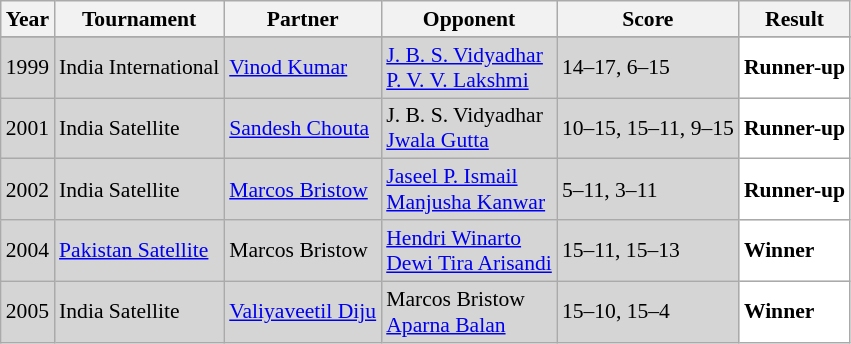<table class="sortable wikitable" style="font-size:90%;">
<tr>
<th>Year</th>
<th>Tournament</th>
<th>Partner</th>
<th>Opponent</th>
<th>Score</th>
<th>Result</th>
</tr>
<tr>
</tr>
<tr style="background:#D5D5D5">
<td align="center">1999</td>
<td align="left">India International</td>
<td align="left"> <a href='#'>Vinod Kumar</a></td>
<td align="left"> <a href='#'>J. B. S. Vidyadhar</a> <br>  <a href='#'>P. V. V. Lakshmi</a></td>
<td align="left">14–17, 6–15</td>
<td style="text-align:left; background:white"> <strong>Runner-up</strong></td>
</tr>
<tr style="background:#D5D5D5">
<td align="center">2001</td>
<td align="left">India Satellite</td>
<td align="left"> <a href='#'>Sandesh Chouta</a></td>
<td align="left"> J. B. S. Vidyadhar <br>  <a href='#'>Jwala Gutta</a></td>
<td align="left">10–15, 15–11, 9–15</td>
<td style="text-align:left; background:white"> <strong>Runner-up</strong></td>
</tr>
<tr style="background:#D5D5D5">
<td align="center">2002</td>
<td align="left">India Satellite</td>
<td align="left"> <a href='#'>Marcos Bristow</a></td>
<td align="left"> <a href='#'>Jaseel P. Ismail</a> <br>  <a href='#'>Manjusha Kanwar</a></td>
<td align="left">5–11, 3–11</td>
<td style="text-align:left; background:white"> <strong>Runner-up</strong></td>
</tr>
<tr style="background:#D5D5D5">
<td align="center">2004</td>
<td align="left"><a href='#'>Pakistan Satellite</a></td>
<td align="left"> Marcos Bristow</td>
<td align="left"> <a href='#'>Hendri Winarto</a> <br>  <a href='#'>Dewi Tira Arisandi</a></td>
<td align="left">15–11, 15–13</td>
<td style="text-align:left; background:white"> <strong>Winner</strong></td>
</tr>
<tr style="background:#D5D5D5">
<td align="center">2005</td>
<td align="left">India Satellite</td>
<td align="left"> <a href='#'>Valiyaveetil Diju</a></td>
<td align="left"> Marcos Bristow <br>  <a href='#'>Aparna Balan</a></td>
<td align="left">15–10, 15–4</td>
<td style="text-align:left; background:white"> <strong>Winner</strong></td>
</tr>
</table>
